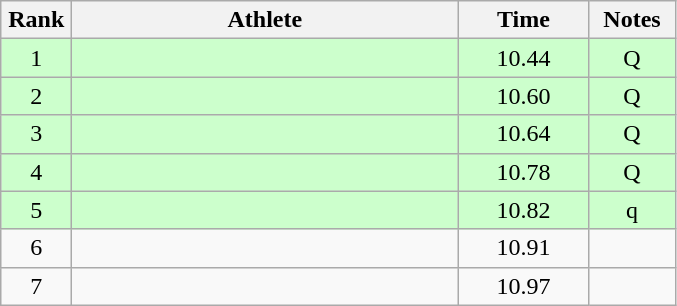<table class="wikitable" style="text-align:center">
<tr>
<th width=40>Rank</th>
<th width=250>Athlete</th>
<th width=80>Time</th>
<th width=50>Notes</th>
</tr>
<tr bgcolor="ccffcc">
<td>1</td>
<td align=left></td>
<td>10.44</td>
<td>Q</td>
</tr>
<tr bgcolor="ccffcc">
<td>2</td>
<td align=left></td>
<td>10.60</td>
<td>Q</td>
</tr>
<tr bgcolor="ccffcc">
<td>3</td>
<td align=left></td>
<td>10.64</td>
<td>Q</td>
</tr>
<tr bgcolor="ccffcc">
<td>4</td>
<td align=left></td>
<td>10.78</td>
<td>Q</td>
</tr>
<tr bgcolor="ccffcc">
<td>5</td>
<td align=left></td>
<td>10.82</td>
<td>q</td>
</tr>
<tr>
<td>6</td>
<td align=left></td>
<td>10.91</td>
<td></td>
</tr>
<tr>
<td>7</td>
<td align=left></td>
<td>10.97</td>
<td></td>
</tr>
</table>
